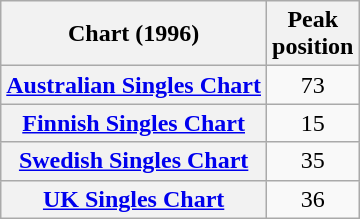<table class="wikitable sortable plainrowheaders" style="text-align:left;">
<tr>
<th scope="col">Chart (1996)</th>
<th scope="col">Peak<br>position</th>
</tr>
<tr>
<th scope="row"><a href='#'>Australian Singles Chart</a></th>
<td align="center">73</td>
</tr>
<tr>
<th scope="row"><a href='#'>Finnish Singles Chart</a></th>
<td style="text-align:center;">15</td>
</tr>
<tr>
<th scope="row"><a href='#'>Swedish Singles Chart</a></th>
<td style="text-align:center;">35</td>
</tr>
<tr>
<th scope="row"><a href='#'>UK Singles Chart</a></th>
<td style="text-align:center;">36</td>
</tr>
</table>
